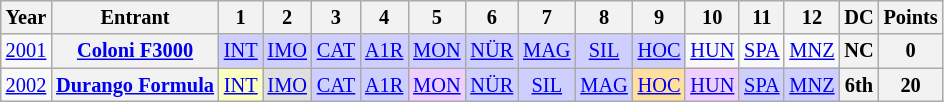<table class="wikitable" style="text-align:center; font-size:85%">
<tr>
<th>Year</th>
<th>Entrant</th>
<th>1</th>
<th>2</th>
<th>3</th>
<th>4</th>
<th>5</th>
<th>6</th>
<th>7</th>
<th>8</th>
<th>9</th>
<th>10</th>
<th>11</th>
<th>12</th>
<th>DC</th>
<th>Points</th>
</tr>
<tr>
<td><a href='#'>2001</a></td>
<th nowrap><a href='#'>Coloni F3000</a></th>
<td style="background:#CFCFFF;"><a href='#'>INT</a><br></td>
<td style="background:#CFCFFF;"><a href='#'>IMO</a><br></td>
<td style="background:#CFCFFF;"><a href='#'>CAT</a><br></td>
<td style="background:#CFCFFF;"><a href='#'>A1R</a><br></td>
<td style="background:#CFCFFF;"><a href='#'>MON</a><br></td>
<td style="background:#CFCFFF;"><a href='#'>NÜR</a><br></td>
<td style="background:#CFCFFF;"><a href='#'>MAG</a><br></td>
<td style="background:#CFCFFF;"><a href='#'>SIL</a><br></td>
<td style="background:#CFCFFF;"><a href='#'>HOC</a><br></td>
<td><a href='#'>HUN</a></td>
<td><a href='#'>SPA</a></td>
<td><a href='#'>MNZ</a></td>
<th>NC</th>
<th>0</th>
</tr>
<tr>
<td><a href='#'>2002</a></td>
<th nowrap><a href='#'>Durango Formula</a></th>
<td style="background:#FBFFBF;"><a href='#'>INT</a><br></td>
<td style="background:#DFDFDF;"><a href='#'>IMO</a><br></td>
<td style="background:#CFCFFF;"><a href='#'>CAT</a><br></td>
<td style="background:#CFCFFF;"><a href='#'>A1R</a><br></td>
<td style="background:#EFCFFF;"><a href='#'>MON</a><br></td>
<td style="background:#CFCFFF;"><a href='#'>NÜR</a><br></td>
<td style="background:#CFCFFF;"><a href='#'>SIL</a><br></td>
<td style="background:#CFCFFF;"><a href='#'>MAG</a><br></td>
<td style="background:#FFDF9F;"><a href='#'>HOC</a><br></td>
<td style="background:#EFCFFF;"><a href='#'>HUN</a><br></td>
<td style="background:#CFCFFF;"><a href='#'>SPA</a><br></td>
<td style="background:#CFCFFF;"><a href='#'>MNZ</a><br></td>
<th>6th</th>
<th>20</th>
</tr>
</table>
